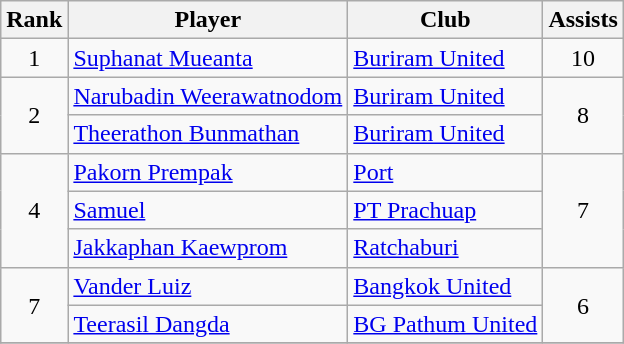<table class="wikitable" style="text-align:center">
<tr>
<th>Rank</th>
<th>Player</th>
<th>Club</th>
<th>Assists</th>
</tr>
<tr>
<td>1</td>
<td align="left"> <a href='#'>Suphanat Mueanta</a></td>
<td align="left"><a href='#'>Buriram United</a></td>
<td>10</td>
</tr>
<tr>
<td rowspan="2">2</td>
<td align="left"> <a href='#'>Narubadin Weerawatnodom</a></td>
<td align="left"><a href='#'>Buriram United</a></td>
<td rowspan="2">8</td>
</tr>
<tr>
<td align="left"> <a href='#'>Theerathon Bunmathan</a></td>
<td align="left"><a href='#'>Buriram United</a></td>
</tr>
<tr>
<td rowspan="3">4</td>
<td align="left"> <a href='#'>Pakorn Prempak</a></td>
<td align="left"><a href='#'>Port</a></td>
<td rowspan="3">7</td>
</tr>
<tr>
<td align="left"> <a href='#'>Samuel</a></td>
<td align="left"><a href='#'>PT Prachuap</a></td>
</tr>
<tr>
<td align="left"> <a href='#'>Jakkaphan Kaewprom</a></td>
<td align="left"><a href='#'>Ratchaburi</a></td>
</tr>
<tr>
<td rowspan="2">7</td>
<td align="left"> <a href='#'>Vander Luiz</a></td>
<td align="left"><a href='#'>Bangkok United</a></td>
<td rowspan="2">6</td>
</tr>
<tr>
<td align="left"> <a href='#'>Teerasil Dangda</a></td>
<td align="left"><a href='#'>BG Pathum United</a></td>
</tr>
<tr>
</tr>
</table>
